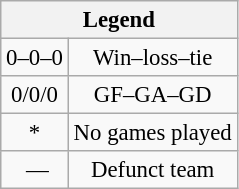<table class="wikitable" style="text-align: center; font-size:95%;">
<tr>
<th style="background-color: #F2F2F2; border: 1px solid #AAAAAA;" colspan="2">Legend</th>
</tr>
<tr style="text-align: center">
<td>0–0–0</td>
<td>Win–loss–tie</td>
</tr>
<tr style="text-align: center">
<td>0/0/0</td>
<td>GF–GA–GD</td>
</tr>
<tr align="center">
<td>*</td>
<td>No games played</td>
</tr>
<tr align="center">
<td> —</td>
<td>Defunct team</td>
</tr>
</table>
